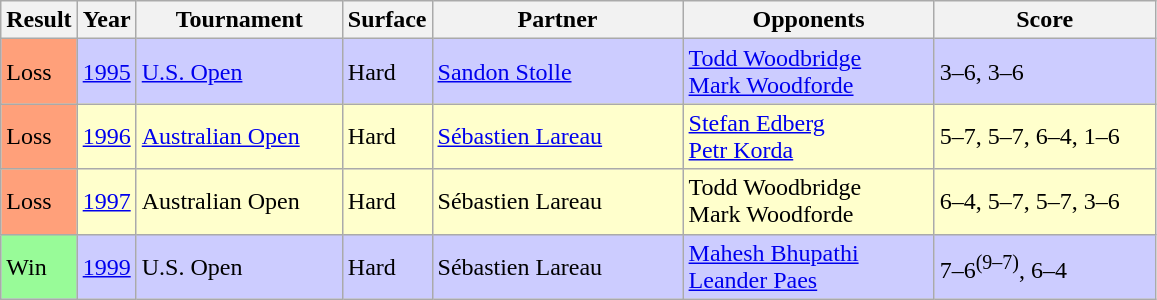<table class="sortable wikitable">
<tr>
<th style="width:40px">Result</th>
<th style="width:30px">Year</th>
<th style="width:130px">Tournament</th>
<th style="width:50px">Surface</th>
<th style="width:160px">Partner</th>
<th style="width:160px">Opponents</th>
<th style="width:140px" class="unsortable">Score</th>
</tr>
<tr bgcolor=#CCCCFF>
<td style="background:#ffa07a;">Loss</td>
<td><a href='#'>1995</a></td>
<td><a href='#'>U.S. Open</a></td>
<td>Hard</td>
<td> <a href='#'>Sandon Stolle</a></td>
<td> <a href='#'>Todd Woodbridge</a><br> <a href='#'>Mark Woodforde</a></td>
<td>3–6, 3–6</td>
</tr>
<tr bgcolor=#FFFFCC>
<td style="background:#ffa07a;">Loss</td>
<td><a href='#'>1996</a></td>
<td><a href='#'>Australian Open</a></td>
<td>Hard</td>
<td> <a href='#'>Sébastien Lareau</a></td>
<td> <a href='#'>Stefan Edberg</a><br> <a href='#'>Petr Korda</a></td>
<td>5–7, 5–7, 6–4, 1–6</td>
</tr>
<tr bgcolor=#FFFFCC>
<td style="background:#ffa07a;">Loss</td>
<td><a href='#'>1997</a></td>
<td>Australian Open</td>
<td>Hard</td>
<td> Sébastien Lareau</td>
<td> Todd Woodbridge<br> Mark Woodforde</td>
<td>6–4, 5–7, 5–7, 3–6</td>
</tr>
<tr bgcolor=#CCCCFF>
<td style="background:#98fb98;">Win</td>
<td><a href='#'>1999</a></td>
<td>U.S. Open</td>
<td>Hard</td>
<td> Sébastien Lareau</td>
<td> <a href='#'>Mahesh Bhupathi</a><br> <a href='#'>Leander Paes</a></td>
<td>7–6<sup>(9–7)</sup>, 6–4</td>
</tr>
</table>
